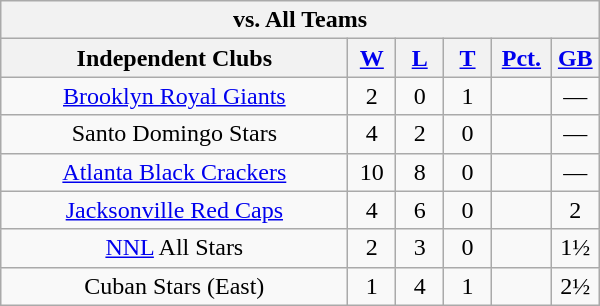<table class="wikitable" width="400em" style="text-align:center;">
<tr>
<th colspan="6">vs. All Teams</th>
</tr>
<tr>
<th width="58%">Independent Clubs</th>
<th width="8%"><a href='#'>W</a></th>
<th width="8%"><a href='#'>L</a></th>
<th width="8%"><a href='#'>T</a></th>
<th width="10%"><a href='#'>Pct.</a></th>
<th width="8%"><a href='#'>GB</a></th>
</tr>
<tr>
<td><a href='#'>Brooklyn Royal Giants</a></td>
<td>2</td>
<td>0</td>
<td>1</td>
<td></td>
<td>—</td>
</tr>
<tr>
<td>Santo Domingo Stars</td>
<td>4</td>
<td>2</td>
<td>0</td>
<td></td>
<td>—</td>
</tr>
<tr>
<td><a href='#'>Atlanta Black Crackers</a></td>
<td>10</td>
<td>8</td>
<td>0</td>
<td></td>
<td>—</td>
</tr>
<tr>
<td><a href='#'>Jacksonville Red Caps</a></td>
<td>4</td>
<td>6</td>
<td>0</td>
<td></td>
<td>2</td>
</tr>
<tr>
<td><a href='#'>NNL</a> All Stars</td>
<td>2</td>
<td>3</td>
<td>0</td>
<td></td>
<td>1½</td>
</tr>
<tr>
<td>Cuban Stars (East)</td>
<td>1</td>
<td>4</td>
<td>1</td>
<td></td>
<td>2½</td>
</tr>
</table>
